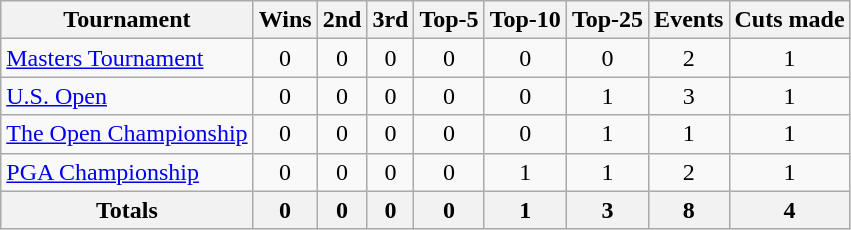<table class=wikitable style=text-align:center>
<tr>
<th>Tournament</th>
<th>Wins</th>
<th>2nd</th>
<th>3rd</th>
<th>Top-5</th>
<th>Top-10</th>
<th>Top-25</th>
<th>Events</th>
<th>Cuts made</th>
</tr>
<tr>
<td align=left><a href='#'>Masters Tournament</a></td>
<td>0</td>
<td>0</td>
<td>0</td>
<td>0</td>
<td>0</td>
<td>0</td>
<td>2</td>
<td>1</td>
</tr>
<tr>
<td align=left><a href='#'>U.S. Open</a></td>
<td>0</td>
<td>0</td>
<td>0</td>
<td>0</td>
<td>0</td>
<td>1</td>
<td>3</td>
<td>1</td>
</tr>
<tr>
<td align=left><a href='#'>The Open Championship</a></td>
<td>0</td>
<td>0</td>
<td>0</td>
<td>0</td>
<td>0</td>
<td>1</td>
<td>1</td>
<td>1</td>
</tr>
<tr>
<td align=left><a href='#'>PGA Championship</a></td>
<td>0</td>
<td>0</td>
<td>0</td>
<td>0</td>
<td>1</td>
<td>1</td>
<td>2</td>
<td>1</td>
</tr>
<tr>
<th>Totals</th>
<th>0</th>
<th>0</th>
<th>0</th>
<th>0</th>
<th>1</th>
<th>3</th>
<th>8</th>
<th>4</th>
</tr>
</table>
